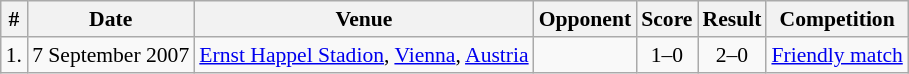<table class="wikitable" style="font-size:90%">
<tr>
<th>#</th>
<th>Date</th>
<th>Venue</th>
<th>Opponent</th>
<th>Score</th>
<th>Result</th>
<th>Competition</th>
</tr>
<tr>
<td>1.</td>
<td>7 September 2007</td>
<td><a href='#'>Ernst Happel Stadion</a>, <a href='#'>Vienna</a>, <a href='#'>Austria</a></td>
<td></td>
<td align="center">1–0</td>
<td align="center">2–0</td>
<td><a href='#'>Friendly match</a></td>
</tr>
</table>
